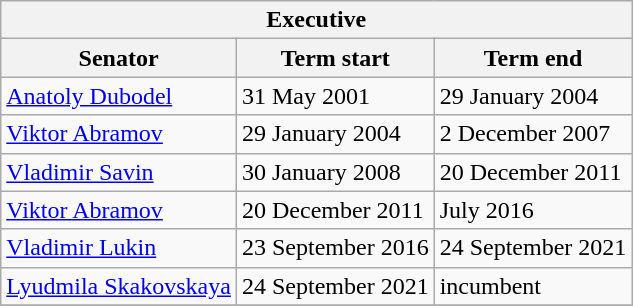<table class="wikitable sortable">
<tr>
<th colspan=3>Executive</th>
</tr>
<tr>
<th>Senator</th>
<th>Term start</th>
<th>Term end</th>
</tr>
<tr>
<td><a href='#'>Anatoly Dubodel</a></td>
<td>31 May 2001</td>
<td>29 January 2004</td>
</tr>
<tr>
<td><a href='#'>Viktor Abramov</a></td>
<td>29 January 2004</td>
<td>2 December 2007</td>
</tr>
<tr>
<td><a href='#'>Vladimir Savin</a></td>
<td>30 January 2008</td>
<td>20 December 2011</td>
</tr>
<tr>
<td><a href='#'>Viktor Abramov</a></td>
<td>20 December 2011</td>
<td>July 2016</td>
</tr>
<tr>
<td><a href='#'>Vladimir Lukin</a></td>
<td>23 September 2016</td>
<td>24 September 2021</td>
</tr>
<tr>
<td><a href='#'>Lyudmila Skakovskaya</a></td>
<td>24 September 2021</td>
<td>incumbent</td>
</tr>
<tr>
</tr>
</table>
